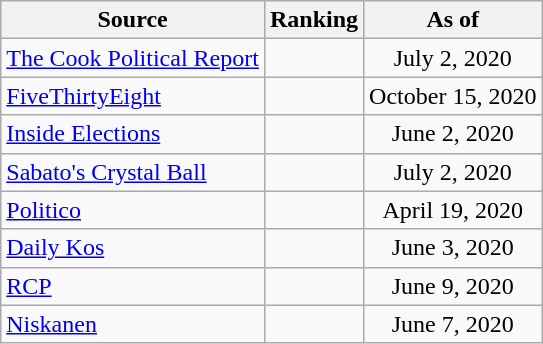<table class="wikitable" style="text-align:center">
<tr>
<th>Source</th>
<th>Ranking</th>
<th>As of</th>
</tr>
<tr>
<td align=left><a href='#'>The Cook Political Report</a></td>
<td></td>
<td>July 2, 2020</td>
</tr>
<tr>
<td align=left><a href='#'>FiveThirtyEight</a></td>
<td></td>
<td>October 15, 2020</td>
</tr>
<tr>
<td align=left><a href='#'>Inside Elections</a></td>
<td></td>
<td>June 2, 2020</td>
</tr>
<tr>
<td align=left><a href='#'>Sabato's Crystal Ball</a></td>
<td></td>
<td>July 2, 2020</td>
</tr>
<tr>
<td align="left"><a href='#'>Politico</a></td>
<td></td>
<td>April 19, 2020</td>
</tr>
<tr>
<td align="left"><a href='#'>Daily Kos</a></td>
<td></td>
<td>June 3, 2020</td>
</tr>
<tr>
<td align="left"><a href='#'>RCP</a></td>
<td></td>
<td>June 9, 2020</td>
</tr>
<tr>
<td align="left"><a href='#'>Niskanen</a></td>
<td></td>
<td>June 7, 2020</td>
</tr>
</table>
